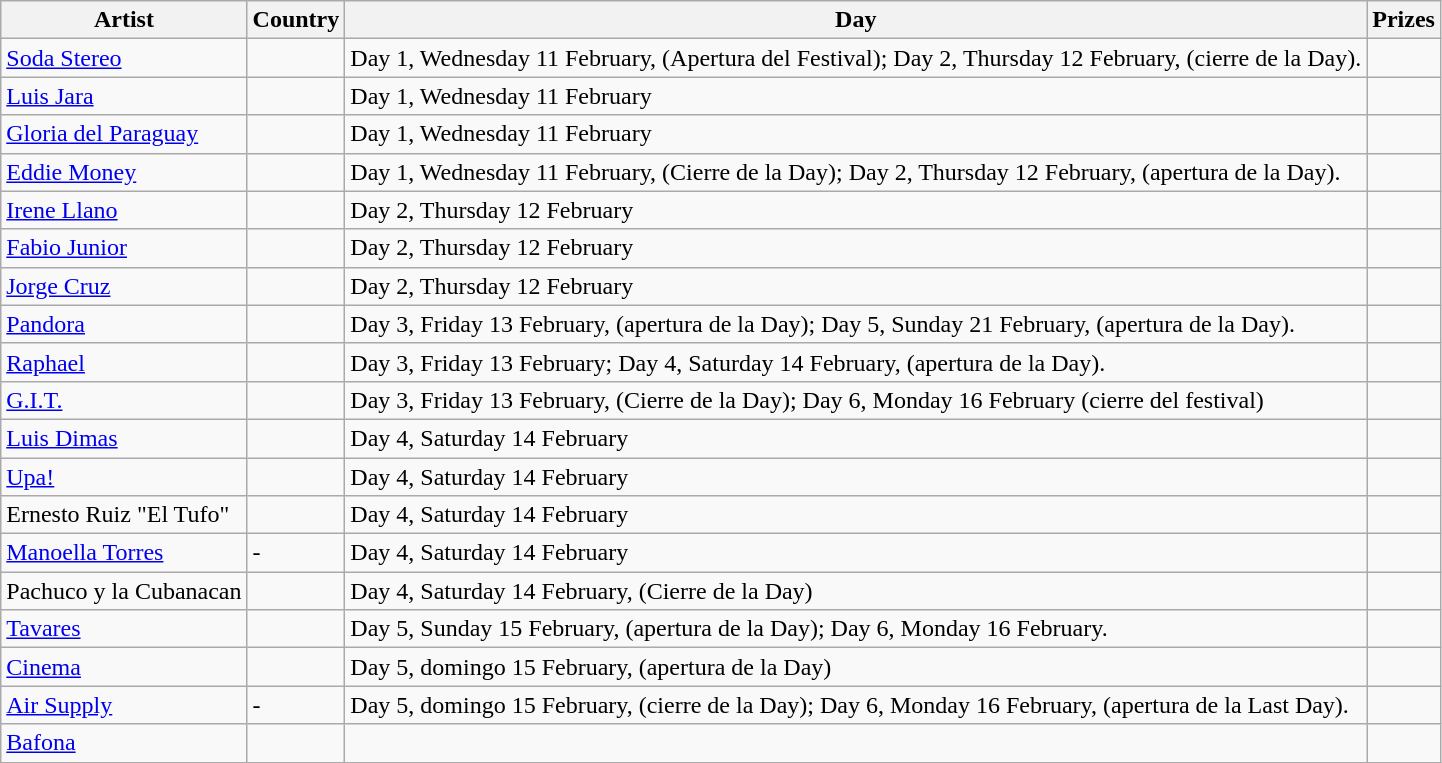<table class="wikitable">
<tr>
<th>Artist</th>
<th>Country</th>
<th>Day</th>
<th>Prizes</th>
</tr>
<tr>
<td><a href='#'>Soda Stereo</a></td>
<td></td>
<td>Day 1, Wednesday 11 February, (Apertura del Festival); Day 2, Thursday 12 February, (cierre de la Day).</td>
<td></td>
</tr>
<tr>
<td><a href='#'>Luis Jara</a></td>
<td></td>
<td>Day 1, Wednesday 11 February</td>
<td></td>
</tr>
<tr>
<td><a href='#'>Gloria del Paraguay</a></td>
<td></td>
<td>Day 1, Wednesday 11 February</td>
<td></td>
</tr>
<tr>
<td><a href='#'>Eddie Money</a></td>
<td></td>
<td>Day 1, Wednesday 11 February, (Cierre de la Day); Day 2, Thursday 12 February, (apertura de la Day).</td>
<td></td>
</tr>
<tr>
<td><a href='#'>Irene Llano</a></td>
<td></td>
<td>Day 2, Thursday 12 February</td>
<td></td>
</tr>
<tr>
<td><a href='#'>Fabio Junior</a></td>
<td></td>
<td>Day 2, Thursday 12 February</td>
<td></td>
</tr>
<tr>
<td><a href='#'>Jorge Cruz</a></td>
<td></td>
<td>Day 2, Thursday 12 February</td>
<td></td>
</tr>
<tr>
<td><a href='#'>Pandora</a></td>
<td></td>
<td>Day 3, Friday 13 February, (apertura de la Day); Day 5, Sunday 21 February, (apertura de la Day).</td>
<td></td>
</tr>
<tr>
<td><a href='#'>Raphael</a></td>
<td></td>
<td>Day 3, Friday 13 February; Day 4, Saturday 14 February, (apertura de la Day).</td>
<td></td>
</tr>
<tr>
<td><a href='#'>G.I.T.</a></td>
<td></td>
<td>Day 3, Friday 13 February, (Cierre de la Day); Day 6, Monday 16 February (cierre del festival)</td>
<td></td>
</tr>
<tr>
<td><a href='#'>Luis Dimas</a></td>
<td></td>
<td>Day 4, Saturday 14 February</td>
<td></td>
</tr>
<tr>
<td><a href='#'>Upa!</a></td>
<td></td>
<td>Day 4, Saturday 14 February</td>
<td></td>
</tr>
<tr>
<td>Ernesto Ruiz "El Tufo"</td>
<td></td>
<td>Day 4, Saturday 14 February</td>
<td></td>
</tr>
<tr>
<td><a href='#'>Manoella Torres</a></td>
<td>-</td>
<td>Day 4, Saturday 14 February</td>
<td></td>
</tr>
<tr>
<td>Pachuco y la Cubanacan</td>
<td></td>
<td>Day 4, Saturday 14 February, (Cierre de la Day)</td>
<td></td>
</tr>
<tr>
<td><a href='#'>Tavares</a></td>
<td></td>
<td>Day 5, Sunday 15 February, (apertura de la Day); Day 6, Monday 16 February.</td>
<td></td>
</tr>
<tr>
<td><a href='#'>Cinema</a></td>
<td></td>
<td>Day 5, domingo 15 February, (apertura de la Day)</td>
<td></td>
</tr>
<tr>
<td><a href='#'>Air Supply</a></td>
<td>-</td>
<td>Day 5, domingo 15 February, (cierre de la Day); Day 6, Monday 16 February, (apertura de la Last Day).</td>
<td></td>
</tr>
<tr>
<td><a href='#'>Bafona</a></td>
<td></td>
<td></td>
<td></td>
</tr>
</table>
